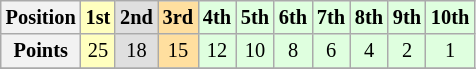<table class="wikitable" style="font-size: 85%;">
<tr>
<th>Position</th>
<td style="background-color:#ffffbf" align="center"><strong>1st</strong></td>
<td style="background-color:#dfdfdf" align="center"><strong>2nd</strong></td>
<td style="background-color:#ffdf9f" align="center"><strong>3rd</strong></td>
<td style="background-color:#dfffdf" align="center"><strong>4th</strong></td>
<td style="background-color:#dfffdf" align="center"><strong>5th</strong></td>
<td style="background-color:#dfffdf" align="center"><strong>6th</strong></td>
<td style="background-color:#dfffdf" align="center"><strong>7th</strong></td>
<td style="background-color:#dfffdf" align="center"><strong>8th</strong></td>
<td style="background-color:#dfffdf" align="center"><strong>9th</strong></td>
<td style="background-color:#dfffdf" align="center"><strong>10th</strong></td>
</tr>
<tr>
<th>Points</th>
<td style="background-color:#ffffbf" align="center">25</td>
<td style="background-color:#dfdfdf" align="center">18</td>
<td style="background-color:#ffdf9f" align="center">15</td>
<td style="background-color:#dfffdf" align="center">12</td>
<td style="background-color:#dfffdf" align="center">10</td>
<td style="background-color:#dfffdf" align="center">8</td>
<td style="background-color:#dfffdf" align="center">6</td>
<td style="background-color:#dfffdf" align="center">4</td>
<td style="background-color:#dfffdf" align="center">2</td>
<td style="background-color:#dfffdf" align="center">1</td>
</tr>
<tr>
</tr>
</table>
